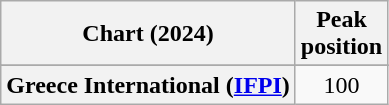<table class="wikitable plainrowheaders" style="text-align:center">
<tr>
<th>Chart (2024)</th>
<th>Peak<br>position</th>
</tr>
<tr>
</tr>
<tr>
<th scope="row">Greece International (<a href='#'>IFPI</a>)</th>
<td>100</td>
</tr>
</table>
